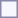<table style="border:1px solid #8888aa; background-color:#f7f8ff; padding:5px; font-size:95%; margin: 0px 12px 12px 0px;">
<tr style="background:#ccc;">
</tr>
</table>
